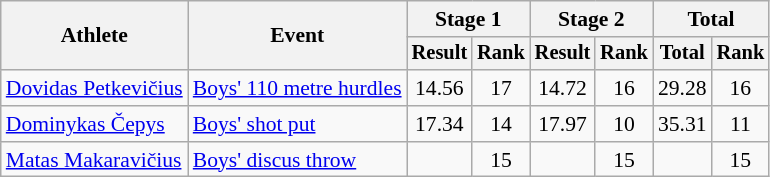<table class="wikitable" style="font-size:90%">
<tr>
<th rowspan=2>Athlete</th>
<th rowspan=2>Event</th>
<th colspan=2>Stage 1</th>
<th colspan=2>Stage 2</th>
<th colspan=2>Total</th>
</tr>
<tr style="font-size:95%">
<th>Result</th>
<th>Rank</th>
<th>Result</th>
<th>Rank</th>
<th>Total</th>
<th>Rank</th>
</tr>
<tr align=center>
<td align=left><a href='#'>Dovidas Petkevičius</a></td>
<td align=left><a href='#'>Boys' 110 metre hurdles</a></td>
<td>14.56</td>
<td>17</td>
<td>14.72</td>
<td>16</td>
<td>29.28</td>
<td>16</td>
</tr>
<tr align=center>
<td align=left><a href='#'>Dominykas Čepys</a></td>
<td align=left><a href='#'>Boys' shot put</a></td>
<td>17.34</td>
<td>14</td>
<td>17.97</td>
<td>10</td>
<td>35.31</td>
<td>11</td>
</tr>
<tr align=center>
<td align=left><a href='#'>Matas Makaravičius</a></td>
<td align=left><a href='#'>Boys' discus throw</a></td>
<td></td>
<td>15</td>
<td></td>
<td>15</td>
<td></td>
<td>15</td>
</tr>
</table>
